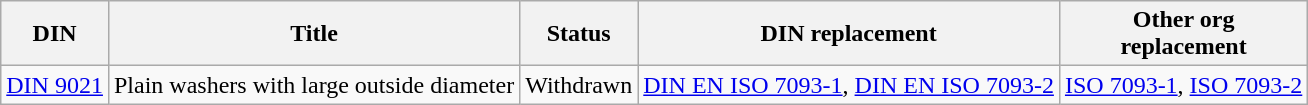<table class="wikitable sortable">
<tr>
<th>DIN</th>
<th>Title</th>
<th>Status</th>
<th>DIN replacement</th>
<th>Other org<br>replacement</th>
</tr>
<tr>
<td><a href='#'>DIN 9021</a></td>
<td>Plain washers with large outside diameter</td>
<td>Withdrawn</td>
<td><a href='#'>DIN EN ISO 7093-1</a>, <a href='#'>DIN EN ISO 7093-2</a></td>
<td><a href='#'>ISO 7093-1</a>, <a href='#'>ISO 7093-2</a></td>
</tr>
</table>
